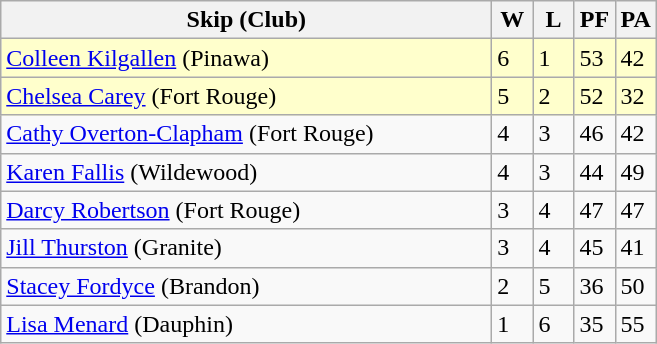<table class="wikitable">
<tr>
<th width="320">Skip (Club)</th>
<th width="20">W</th>
<th width="20">L</th>
<th width="20">PF</th>
<th width="20">PA</th>
</tr>
<tr bgcolor=#ffffcc>
<td><a href='#'>Colleen Kilgallen</a> (Pinawa)</td>
<td>6</td>
<td>1</td>
<td>53</td>
<td>42</td>
</tr>
<tr bgcolor=#ffffcc>
<td><a href='#'>Chelsea Carey</a> (Fort Rouge)</td>
<td>5</td>
<td>2</td>
<td>52</td>
<td>32</td>
</tr>
<tr>
<td><a href='#'>Cathy Overton-Clapham</a> (Fort Rouge)</td>
<td>4</td>
<td>3</td>
<td>46</td>
<td>42</td>
</tr>
<tr>
<td><a href='#'>Karen Fallis</a> (Wildewood)</td>
<td>4</td>
<td>3</td>
<td>44</td>
<td>49</td>
</tr>
<tr>
<td><a href='#'>Darcy Robertson</a> (Fort Rouge)</td>
<td>3</td>
<td>4</td>
<td>47</td>
<td>47</td>
</tr>
<tr>
<td><a href='#'>Jill Thurston</a> (Granite)</td>
<td>3</td>
<td>4</td>
<td>45</td>
<td>41</td>
</tr>
<tr>
<td><a href='#'>Stacey Fordyce</a> (Brandon)</td>
<td>2</td>
<td>5</td>
<td>36</td>
<td>50</td>
</tr>
<tr>
<td><a href='#'>Lisa Menard</a> (Dauphin)</td>
<td>1</td>
<td>6</td>
<td>35</td>
<td>55</td>
</tr>
</table>
